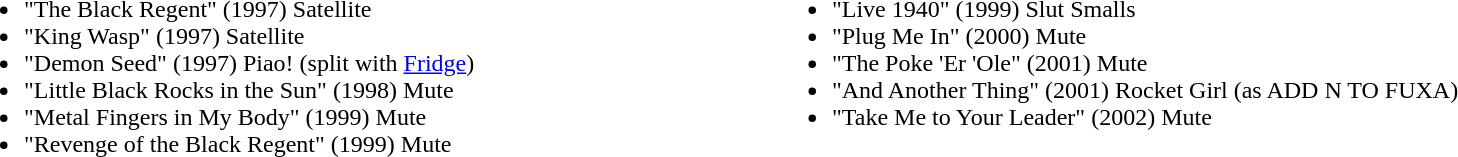<table border="0" cellpadding="1" cellspacing="3" style="width:100%;">
<tr>
<td style="vertical-align:top; width:*;"><br><ul><li>"The Black Regent" (1997) Satellite</li><li>"King Wasp" (1997) Satellite</li><li>"Demon Seed" (1997) Piao! (split with <a href='#'>Fridge</a>)</li><li>"Little Black Rocks in the Sun" (1998) Mute</li><li>"Metal Fingers in My Body" (1999) Mute</li><li>"Revenge of the Black Regent" (1999) Mute</li></ul></td>
<td style="vertical-align:top; width:*;"><br><ul><li>"Live 1940" (1999) Slut Smalls</li><li>"Plug Me In" (2000) Mute</li><li>"The Poke 'Er 'Ole" (2001) Mute</li><li>"And Another Thing" (2001) Rocket Girl (as ADD N TO FUXA)</li><li>"Take Me to Your Leader" (2002) Mute</li></ul></td>
</tr>
</table>
